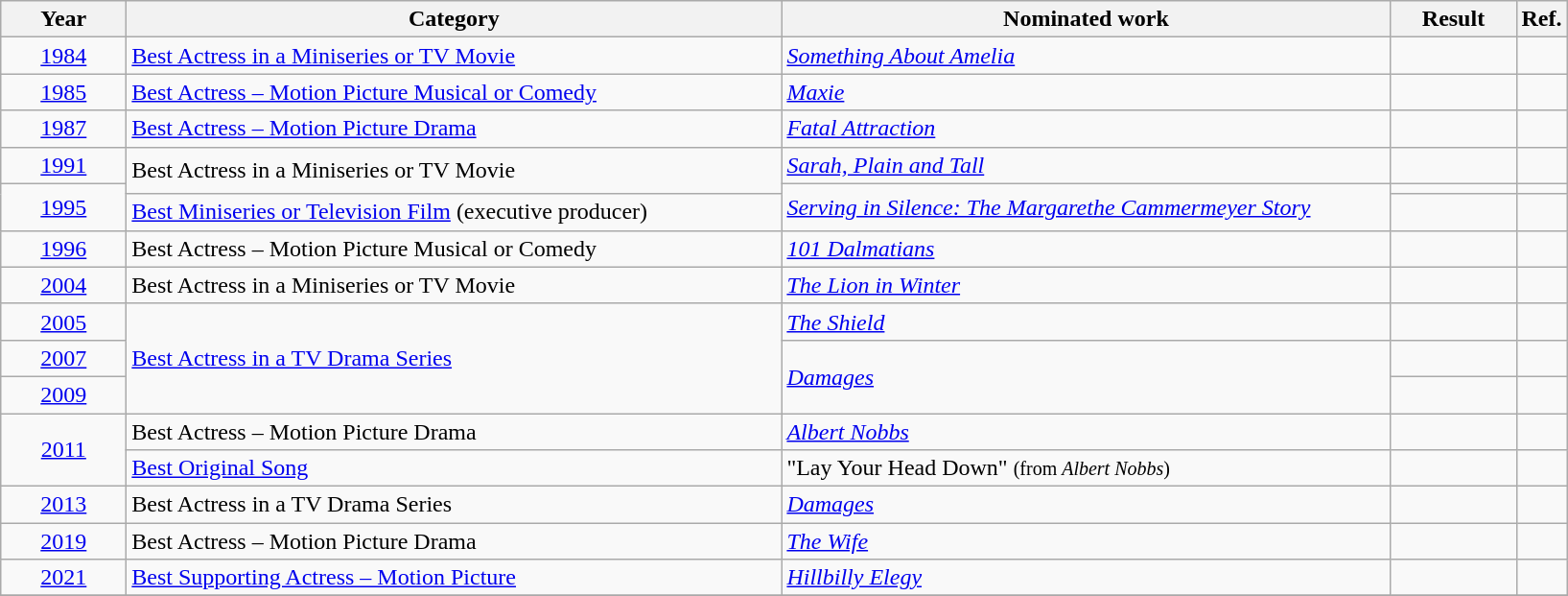<table class=wikitable>
<tr>
<th scope="col" style="width:5em;">Year</th>
<th scope="col" style="width:28em;">Category</th>
<th scope="col" style="width:26em;">Nominated work</th>
<th scope="col" style="width:5em;">Result</th>
<th>Ref.</th>
</tr>
<tr>
<td style="text-align:center;"><a href='#'>1984</a></td>
<td><a href='#'>Best Actress in a Miniseries or TV Movie</a></td>
<td><em><a href='#'>Something About Amelia</a></em></td>
<td></td>
<td style="text-align:center;"></td>
</tr>
<tr>
<td style="text-align:center;"><a href='#'>1985</a></td>
<td><a href='#'>Best Actress – Motion Picture Musical or Comedy</a></td>
<td><em><a href='#'>Maxie</a></em></td>
<td></td>
<td style="text-align:center;"></td>
</tr>
<tr>
<td style="text-align:center;"><a href='#'>1987</a></td>
<td><a href='#'>Best Actress – Motion Picture Drama</a></td>
<td><em><a href='#'>Fatal Attraction</a></em></td>
<td></td>
<td style="text-align:center;"></td>
</tr>
<tr>
<td style="text-align:center;"><a href='#'>1991</a></td>
<td rowspan=2>Best Actress in a Miniseries or TV Movie</td>
<td><em><a href='#'>Sarah, Plain and Tall</a></em></td>
<td></td>
<td style="text-align:center;"></td>
</tr>
<tr>
<td rowspan="2" style="text-align:center;"><a href='#'>1995</a></td>
<td rowspan=2><em><a href='#'>Serving in Silence: The Margarethe Cammermeyer Story</a></em></td>
<td></td>
<td style="text-align:center;"></td>
</tr>
<tr>
<td><a href='#'>Best Miniseries or Television Film</a> (executive producer)</td>
<td></td>
<td style="text-align:center;"></td>
</tr>
<tr>
<td style="text-align:center;"><a href='#'>1996</a></td>
<td>Best Actress – Motion Picture Musical or Comedy</td>
<td><em><a href='#'>101 Dalmatians</a></em></td>
<td></td>
<td style="text-align:center;"></td>
</tr>
<tr>
<td style="text-align:center;"><a href='#'>2004</a></td>
<td>Best Actress in a Miniseries or TV Movie</td>
<td><em><a href='#'>The Lion in Winter</a></em></td>
<td></td>
<td style="text-align:center;"></td>
</tr>
<tr>
<td style="text-align:center;"><a href='#'>2005</a></td>
<td rowspan=3><a href='#'>Best Actress in a TV Drama Series</a></td>
<td><em><a href='#'>The Shield</a></em></td>
<td></td>
<td style="text-align:center;"></td>
</tr>
<tr>
<td style="text-align:center;"><a href='#'>2007</a></td>
<td rowspan=2><em><a href='#'>Damages</a></em></td>
<td></td>
<td style="text-align:center;"></td>
</tr>
<tr>
<td style="text-align:center;"><a href='#'>2009</a></td>
<td></td>
<td style="text-align:center;"></td>
</tr>
<tr>
<td rowspan="2" style="text-align:center;"><a href='#'>2011</a></td>
<td>Best Actress – Motion Picture Drama</td>
<td><em><a href='#'>Albert Nobbs</a></em></td>
<td></td>
<td style="text-align:center;"></td>
</tr>
<tr>
<td><a href='#'>Best Original Song</a></td>
<td>"Lay Your Head Down" <small>(from <em>Albert Nobbs</em>)</small></td>
<td></td>
<td style="text-align:center;"></td>
</tr>
<tr>
<td style="text-align:center;"><a href='#'>2013</a></td>
<td>Best Actress in a TV Drama Series</td>
<td><em><a href='#'>Damages</a></em></td>
<td></td>
<td style="text-align:center;"></td>
</tr>
<tr>
<td style="text-align:center;"><a href='#'>2019</a></td>
<td>Best Actress – Motion Picture Drama</td>
<td><em><a href='#'>The Wife</a></em></td>
<td></td>
<td style="text-align:center;"></td>
</tr>
<tr>
<td style="text-align:center;"><a href='#'>2021</a></td>
<td><a href='#'>Best Supporting Actress – Motion Picture</a></td>
<td><em><a href='#'>Hillbilly Elegy</a></em></td>
<td></td>
<td style="text-align:center;"></td>
</tr>
<tr>
</tr>
</table>
